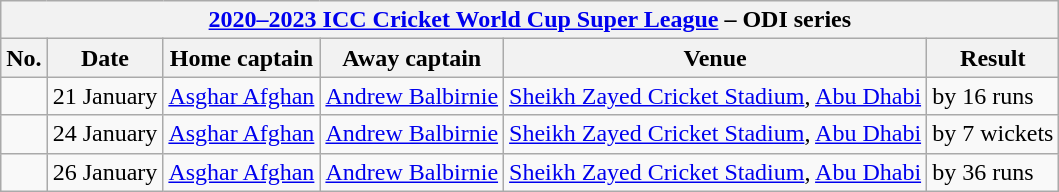<table class="wikitable">
<tr>
<th colspan="9"><a href='#'>2020–2023 ICC Cricket World Cup Super League</a> – ODI series</th>
</tr>
<tr>
<th>No.</th>
<th>Date</th>
<th>Home captain</th>
<th>Away captain</th>
<th>Venue</th>
<th>Result</th>
</tr>
<tr>
<td></td>
<td>21 January</td>
<td><a href='#'>Asghar Afghan</a></td>
<td><a href='#'>Andrew Balbirnie</a></td>
<td><a href='#'>Sheikh Zayed Cricket Stadium</a>, <a href='#'>Abu Dhabi</a></td>
<td> by 16 runs</td>
</tr>
<tr>
<td></td>
<td>24 January</td>
<td><a href='#'>Asghar Afghan</a></td>
<td><a href='#'>Andrew Balbirnie</a></td>
<td><a href='#'>Sheikh Zayed Cricket Stadium</a>, <a href='#'>Abu Dhabi</a></td>
<td> by 7 wickets</td>
</tr>
<tr>
<td></td>
<td>26 January</td>
<td><a href='#'>Asghar Afghan</a></td>
<td><a href='#'>Andrew Balbirnie</a></td>
<td><a href='#'>Sheikh Zayed Cricket Stadium</a>, <a href='#'>Abu Dhabi</a></td>
<td> by 36 runs</td>
</tr>
</table>
